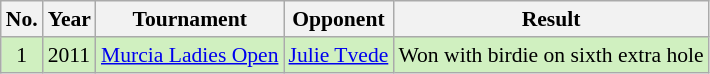<table class="wikitable" style="font-size:90%;">
<tr>
<th>No.</th>
<th>Year</th>
<th>Tournament</th>
<th>Opponent</th>
<th>Result</th>
</tr>
<tr style="background:#d0f0c0;">
<td align=center>1</td>
<td>2011</td>
<td><a href='#'>Murcia Ladies Open</a></td>
<td> <a href='#'>Julie Tvede</a></td>
<td>Won with birdie on sixth extra hole</td>
</tr>
</table>
